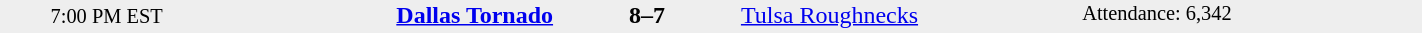<table style="width: 75%; background: #eeeeee;" cellspacing="0">
<tr>
<td style=font-size:85% align=center rowspan=3 width=15%>7:00 PM EST</td>
<td width=24% align=right><strong><a href='#'>Dallas Tornado</a></strong></td>
<td align=center width=13%><strong>8–7</strong></td>
<td width=24%><a href='#'>Tulsa Roughnecks</a></td>
<td style=font-size:85% rowspan=3 valign=top>Attendance: 6,342</td>
</tr>
<tr style=font-size:85%>
<td align=right valign=top></td>
<td valign=top></td>
<td align=left valign=top></td>
</tr>
</table>
